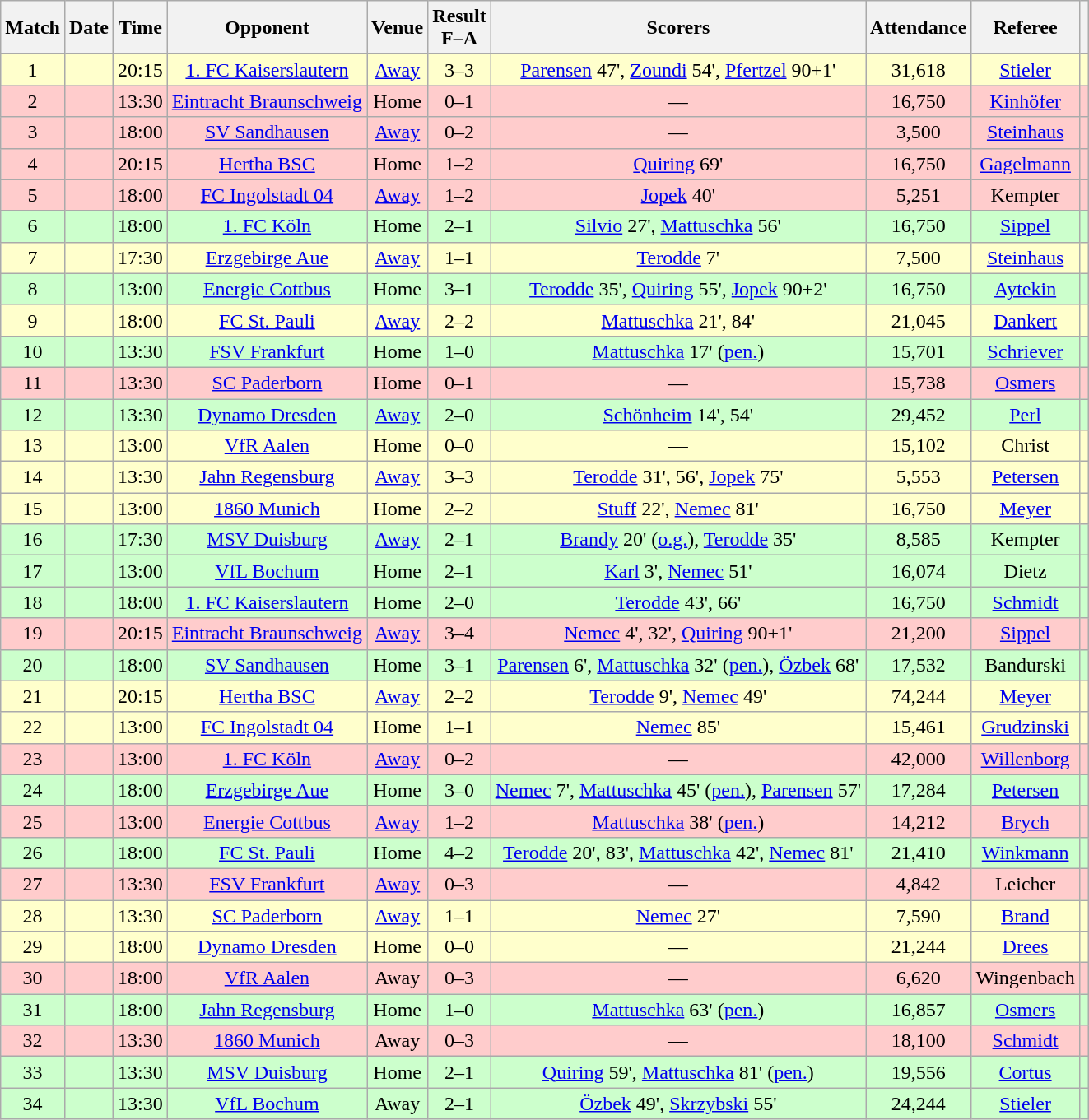<table class="wikitable sortable" style="text-align:center">
<tr>
<th>Match</th>
<th>Date</th>
<th>Time</th>
<th>Opponent</th>
<th>Venue</th>
<th>Result<br>F–A</th>
<th class="unsortable">Scorers</th>
<th>Attendance</th>
<th class="unsortable">Referee</th>
<th class="unsortable"></th>
</tr>
<tr bgcolor="#FFFFCC">
<td>1</td>
<td></td>
<td>20:15</td>
<td><a href='#'>1. FC Kaiserslautern</a></td>
<td><a href='#'>Away</a></td>
<td>3–3</td>
<td><a href='#'>Parensen</a> 47', <a href='#'>Zoundi</a> 54', <a href='#'>Pfertzel</a> 90+1'</td>
<td>31,618</td>
<td><a href='#'>Stieler</a></td>
<td></td>
</tr>
<tr bgcolor="#FFCCCC">
<td>2</td>
<td></td>
<td>13:30</td>
<td><a href='#'>Eintracht Braunschweig</a></td>
<td>Home</td>
<td>0–1</td>
<td>—</td>
<td>16,750</td>
<td><a href='#'>Kinhöfer</a></td>
<td></td>
</tr>
<tr bgcolor="#FFCCCC">
<td>3</td>
<td></td>
<td>18:00</td>
<td><a href='#'>SV Sandhausen</a></td>
<td><a href='#'>Away</a></td>
<td>0–2</td>
<td>—</td>
<td>3,500</td>
<td><a href='#'>Steinhaus</a></td>
<td></td>
</tr>
<tr bgcolor="#FFCCCC">
<td>4</td>
<td></td>
<td>20:15</td>
<td><a href='#'>Hertha BSC</a></td>
<td>Home</td>
<td>1–2</td>
<td><a href='#'>Quiring</a> 69'</td>
<td>16,750</td>
<td><a href='#'>Gagelmann</a></td>
<td></td>
</tr>
<tr bgcolor="#FFCCCC">
<td>5</td>
<td></td>
<td>18:00</td>
<td><a href='#'>FC Ingolstadt 04</a></td>
<td><a href='#'>Away</a></td>
<td>1–2</td>
<td><a href='#'>Jopek</a> 40'</td>
<td>5,251</td>
<td>Kempter</td>
<td></td>
</tr>
<tr bgcolor="#CCFFCC">
<td>6</td>
<td></td>
<td>18:00</td>
<td><a href='#'>1. FC Köln</a></td>
<td>Home</td>
<td>2–1</td>
<td><a href='#'>Silvio</a> 27', <a href='#'>Mattuschka</a> 56'</td>
<td>16,750</td>
<td><a href='#'>Sippel</a></td>
<td></td>
</tr>
<tr bgcolor="#FFFFCC">
<td>7</td>
<td></td>
<td>17:30</td>
<td><a href='#'>Erzgebirge Aue</a></td>
<td><a href='#'>Away</a></td>
<td>1–1</td>
<td><a href='#'>Terodde</a> 7'</td>
<td>7,500</td>
<td><a href='#'>Steinhaus</a></td>
<td></td>
</tr>
<tr bgcolor="#CCFFCC">
<td>8</td>
<td></td>
<td>13:00</td>
<td><a href='#'>Energie Cottbus</a></td>
<td>Home</td>
<td>3–1</td>
<td><a href='#'>Terodde</a> 35', <a href='#'>Quiring</a> 55', <a href='#'>Jopek</a> 90+2'</td>
<td>16,750</td>
<td><a href='#'>Aytekin</a></td>
<td></td>
</tr>
<tr bgcolor="#FFFFCC">
<td>9</td>
<td></td>
<td>18:00</td>
<td><a href='#'>FC St. Pauli</a></td>
<td><a href='#'>Away</a></td>
<td>2–2</td>
<td><a href='#'>Mattuschka</a> 21', 84'</td>
<td>21,045</td>
<td><a href='#'>Dankert</a></td>
<td></td>
</tr>
<tr bgcolor="#CCFFCC">
<td>10</td>
<td></td>
<td>13:30</td>
<td><a href='#'>FSV Frankfurt</a></td>
<td>Home</td>
<td>1–0</td>
<td><a href='#'>Mattuschka</a> 17' (<a href='#'>pen.</a>)</td>
<td>15,701</td>
<td><a href='#'>Schriever</a></td>
<td></td>
</tr>
<tr bgcolor="#FFCCCC">
<td>11</td>
<td></td>
<td>13:30</td>
<td><a href='#'>SC Paderborn</a></td>
<td>Home</td>
<td>0–1</td>
<td>—</td>
<td>15,738</td>
<td><a href='#'>Osmers</a></td>
<td></td>
</tr>
<tr bgcolor="#CCFFCC">
<td>12</td>
<td></td>
<td>13:30</td>
<td><a href='#'>Dynamo Dresden</a></td>
<td><a href='#'>Away</a></td>
<td>2–0</td>
<td><a href='#'>Schönheim</a> 14', 54'</td>
<td>29,452</td>
<td><a href='#'>Perl</a></td>
<td></td>
</tr>
<tr bgcolor="#FFFFCC">
<td>13</td>
<td></td>
<td>13:00</td>
<td><a href='#'>VfR Aalen</a></td>
<td>Home</td>
<td>0–0</td>
<td>—</td>
<td>15,102</td>
<td>Christ</td>
<td></td>
</tr>
<tr bgcolor="#FFFFCC">
<td>14</td>
<td></td>
<td>13:30</td>
<td><a href='#'>Jahn Regensburg</a></td>
<td><a href='#'>Away</a></td>
<td>3–3</td>
<td><a href='#'>Terodde</a> 31', 56', <a href='#'>Jopek</a> 75'</td>
<td>5,553</td>
<td><a href='#'>Petersen</a></td>
<td></td>
</tr>
<tr bgcolor="#FFFFCC">
<td>15</td>
<td></td>
<td>13:00</td>
<td><a href='#'>1860 Munich</a></td>
<td>Home</td>
<td>2–2</td>
<td><a href='#'>Stuff</a> 22', <a href='#'>Nemec</a> 81'</td>
<td>16,750</td>
<td><a href='#'>Meyer</a></td>
<td></td>
</tr>
<tr bgcolor="#CCFFCC">
<td>16</td>
<td></td>
<td>17:30</td>
<td><a href='#'>MSV Duisburg</a></td>
<td><a href='#'>Away</a></td>
<td>2–1</td>
<td><a href='#'>Brandy</a> 20' (<a href='#'>o.g.</a>), <a href='#'>Terodde</a> 35'</td>
<td>8,585</td>
<td>Kempter</td>
<td></td>
</tr>
<tr bgcolor="#CCFFCC">
<td>17</td>
<td></td>
<td>13:00</td>
<td><a href='#'>VfL Bochum</a></td>
<td>Home</td>
<td>2–1</td>
<td><a href='#'>Karl</a> 3', <a href='#'>Nemec</a> 51'</td>
<td>16,074</td>
<td>Dietz</td>
<td></td>
</tr>
<tr bgcolor="#CCFFCC">
<td>18</td>
<td></td>
<td>18:00</td>
<td><a href='#'>1. FC Kaiserslautern</a></td>
<td>Home</td>
<td>2–0</td>
<td><a href='#'>Terodde</a> 43', 66'</td>
<td>16,750</td>
<td><a href='#'>Schmidt</a></td>
<td></td>
</tr>
<tr bgcolor="#FFCCCC">
<td>19</td>
<td></td>
<td>20:15</td>
<td><a href='#'>Eintracht Braunschweig</a></td>
<td><a href='#'>Away</a></td>
<td>3–4</td>
<td><a href='#'>Nemec</a> 4', 32', <a href='#'>Quiring</a> 90+1'</td>
<td>21,200</td>
<td><a href='#'>Sippel</a></td>
<td></td>
</tr>
<tr bgcolor="#CCFFCC">
<td>20</td>
<td></td>
<td>18:00</td>
<td><a href='#'>SV Sandhausen</a></td>
<td>Home</td>
<td>3–1</td>
<td><a href='#'>Parensen</a> 6', <a href='#'>Mattuschka</a> 32' (<a href='#'>pen.</a>), <a href='#'>Özbek</a> 68'</td>
<td>17,532</td>
<td>Bandurski</td>
<td></td>
</tr>
<tr bgcolor="#FFFFCC">
<td>21</td>
<td></td>
<td>20:15</td>
<td><a href='#'>Hertha BSC</a></td>
<td><a href='#'>Away</a></td>
<td>2–2</td>
<td><a href='#'>Terodde</a> 9', <a href='#'>Nemec</a> 49'</td>
<td>74,244</td>
<td><a href='#'>Meyer</a></td>
<td></td>
</tr>
<tr bgcolor="#FFFFCC">
<td>22</td>
<td></td>
<td>13:00</td>
<td><a href='#'>FC Ingolstadt 04</a></td>
<td>Home</td>
<td>1–1</td>
<td><a href='#'>Nemec</a> 85'</td>
<td>15,461</td>
<td><a href='#'>Grudzinski</a></td>
<td></td>
</tr>
<tr bgcolor="#FFCCCC">
<td>23</td>
<td></td>
<td>13:00</td>
<td><a href='#'>1. FC Köln</a></td>
<td><a href='#'>Away</a></td>
<td>0–2</td>
<td>—</td>
<td>42,000</td>
<td><a href='#'>Willenborg</a></td>
<td></td>
</tr>
<tr bgcolor="#CCFFCC">
<td>24</td>
<td></td>
<td>18:00</td>
<td><a href='#'>Erzgebirge Aue</a></td>
<td>Home</td>
<td>3–0</td>
<td><a href='#'>Nemec</a> 7', <a href='#'>Mattuschka</a> 45' (<a href='#'>pen.</a>), <a href='#'>Parensen</a> 57'</td>
<td>17,284</td>
<td><a href='#'>Petersen</a></td>
<td></td>
</tr>
<tr bgcolor="#FFCCCC">
<td>25</td>
<td></td>
<td>13:00</td>
<td><a href='#'>Energie Cottbus</a></td>
<td><a href='#'>Away</a></td>
<td>1–2</td>
<td><a href='#'>Mattuschka</a> 38' (<a href='#'>pen.</a>)</td>
<td>14,212</td>
<td><a href='#'>Brych</a></td>
<td></td>
</tr>
<tr bgcolor="#CCFFCC">
<td>26</td>
<td></td>
<td>18:00</td>
<td><a href='#'>FC St. Pauli</a></td>
<td>Home</td>
<td>4–2</td>
<td><a href='#'>Terodde</a> 20', 83', <a href='#'>Mattuschka</a> 42', <a href='#'>Nemec</a> 81'</td>
<td>21,410</td>
<td><a href='#'>Winkmann</a></td>
<td></td>
</tr>
<tr bgcolor="#FFCCCC">
<td>27</td>
<td></td>
<td>13:30</td>
<td><a href='#'>FSV Frankfurt</a></td>
<td><a href='#'>Away</a></td>
<td>0–3</td>
<td>—</td>
<td>4,842</td>
<td>Leicher</td>
<td></td>
</tr>
<tr bgcolor="#FFFFCC">
<td>28</td>
<td></td>
<td>13:30</td>
<td><a href='#'>SC Paderborn</a></td>
<td><a href='#'>Away</a></td>
<td>1–1</td>
<td><a href='#'>Nemec</a> 27'</td>
<td>7,590</td>
<td><a href='#'>Brand</a></td>
<td></td>
</tr>
<tr bgcolor="#FFFFCC">
<td>29</td>
<td></td>
<td>18:00</td>
<td><a href='#'>Dynamo Dresden</a></td>
<td>Home</td>
<td>0–0</td>
<td>—</td>
<td>21,244</td>
<td><a href='#'>Drees</a></td>
<td></td>
</tr>
<tr bgcolor="#FFCCCC">
<td>30</td>
<td></td>
<td>18:00</td>
<td><a href='#'>VfR Aalen</a></td>
<td>Away</td>
<td>0–3</td>
<td>—</td>
<td>6,620</td>
<td>Wingenbach</td>
<td></td>
</tr>
<tr bgcolor="#CCFFCC">
<td>31</td>
<td></td>
<td>18:00</td>
<td><a href='#'>Jahn Regensburg</a></td>
<td>Home</td>
<td>1–0</td>
<td><a href='#'>Mattuschka</a> 63' (<a href='#'>pen.</a>)</td>
<td>16,857</td>
<td><a href='#'>Osmers</a></td>
<td></td>
</tr>
<tr bgcolor="#FFCCCC">
<td>32</td>
<td></td>
<td>13:30</td>
<td><a href='#'>1860 Munich</a></td>
<td>Away</td>
<td>0–3</td>
<td>—</td>
<td>18,100</td>
<td><a href='#'>Schmidt</a></td>
<td></td>
</tr>
<tr bgcolor="#CCFFCC">
<td>33</td>
<td></td>
<td>13:30</td>
<td><a href='#'>MSV Duisburg</a></td>
<td>Home</td>
<td>2–1</td>
<td><a href='#'>Quiring</a> 59', <a href='#'>Mattuschka</a> 81' (<a href='#'>pen.</a>)</td>
<td>19,556</td>
<td><a href='#'>Cortus</a></td>
<td></td>
</tr>
<tr bgcolor="#CCFFCC">
<td>34</td>
<td></td>
<td>13:30</td>
<td><a href='#'>VfL Bochum</a></td>
<td>Away</td>
<td>2–1</td>
<td><a href='#'>Özbek</a> 49', <a href='#'>Skrzybski</a> 55'</td>
<td>24,244</td>
<td><a href='#'>Stieler</a></td>
<td></td>
</tr>
</table>
